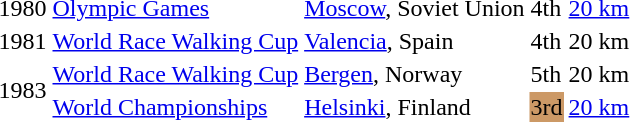<table>
<tr>
<td rowspan=1>1980</td>
<td><a href='#'>Olympic Games</a></td>
<td><a href='#'>Moscow</a>, Soviet Union</td>
<td>4th</td>
<td><a href='#'>20 km</a></td>
<td></td>
</tr>
<tr>
<td rowspan=1>1981</td>
<td><a href='#'>World Race Walking Cup</a></td>
<td><a href='#'>Valencia</a>, Spain</td>
<td>4th</td>
<td>20 km</td>
<td></td>
</tr>
<tr>
<td rowspan=2>1983</td>
<td><a href='#'>World Race Walking Cup</a></td>
<td><a href='#'>Bergen</a>, Norway</td>
<td>5th</td>
<td>20 km</td>
<td></td>
</tr>
<tr>
<td><a href='#'>World Championships</a></td>
<td><a href='#'>Helsinki</a>, Finland</td>
<td bgcolor="cc9966">3rd</td>
<td><a href='#'>20 km</a></td>
<td></td>
</tr>
</table>
